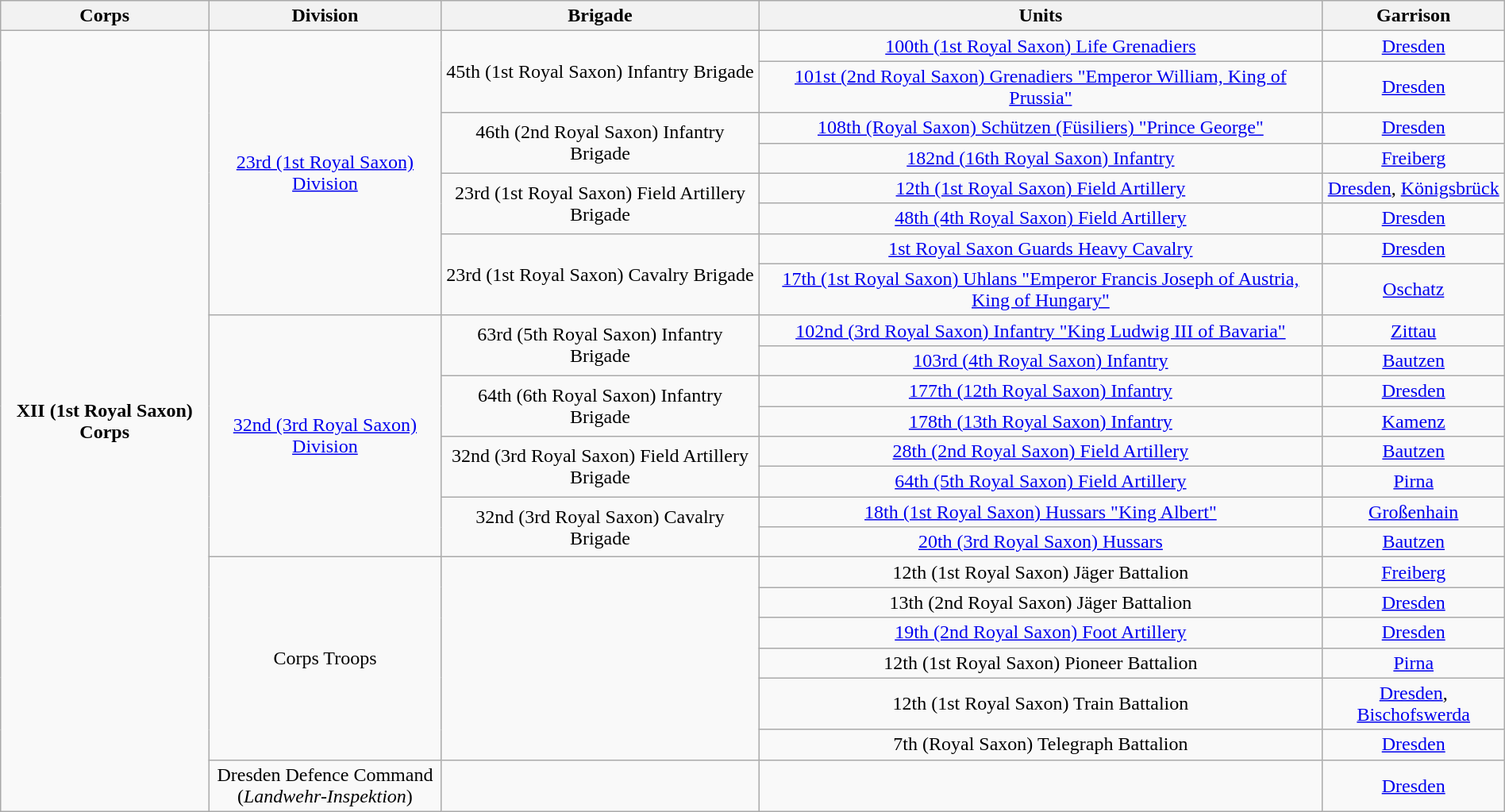<table class="wikitable collapsible collapsed" style="text-align:center; width:100%;">
<tr>
<th>Corps</th>
<th>Division</th>
<th>Brigade</th>
<th>Units</th>
<th>Garrison</th>
</tr>
<tr>
<td ROWSPAN=23><strong>XII (1st Royal Saxon) Corps</strong></td>
<td ROWSPAN=8><a href='#'>23rd (1st Royal Saxon) Division</a></td>
<td ROWSPAN=2>45th (1st Royal Saxon) Infantry Brigade</td>
<td><a href='#'>100th (1st Royal Saxon) Life Grenadiers</a></td>
<td><a href='#'>Dresden</a></td>
</tr>
<tr>
<td><a href='#'>101st (2nd Royal Saxon) Grenadiers "Emperor William, King of Prussia"</a></td>
<td><a href='#'>Dresden</a></td>
</tr>
<tr>
<td ROWSPAN=2>46th (2nd Royal Saxon) Infantry Brigade</td>
<td><a href='#'>108th (Royal Saxon) Schützen (Füsiliers) "Prince George"</a></td>
<td><a href='#'>Dresden</a></td>
</tr>
<tr>
<td><a href='#'>182nd (16th Royal Saxon) Infantry</a></td>
<td><a href='#'>Freiberg</a></td>
</tr>
<tr>
<td ROWSPAN=2>23rd (1st Royal Saxon) Field Artillery Brigade</td>
<td><a href='#'>12th (1st Royal Saxon) Field Artillery</a></td>
<td><a href='#'>Dresden</a>, <a href='#'>Königsbrück</a></td>
</tr>
<tr>
<td><a href='#'>48th (4th Royal Saxon) Field Artillery</a></td>
<td><a href='#'>Dresden</a></td>
</tr>
<tr>
<td ROWSPAN=2>23rd (1st Royal Saxon) Cavalry Brigade</td>
<td><a href='#'>1st Royal Saxon Guards Heavy Cavalry</a></td>
<td><a href='#'>Dresden</a></td>
</tr>
<tr>
<td><a href='#'>17th (1st Royal Saxon) Uhlans "Emperor Francis Joseph of Austria, King of Hungary"</a></td>
<td><a href='#'>Oschatz</a></td>
</tr>
<tr>
<td ROWSPAN=8><a href='#'>32nd (3rd Royal Saxon) Division</a></td>
<td ROWSPAN=2>63rd (5th Royal Saxon) Infantry Brigade</td>
<td><a href='#'>102nd (3rd Royal Saxon) Infantry "King Ludwig III of Bavaria"</a></td>
<td><a href='#'>Zittau</a></td>
</tr>
<tr>
<td><a href='#'>103rd (4th Royal Saxon) Infantry</a></td>
<td><a href='#'>Bautzen</a></td>
</tr>
<tr>
<td ROWSPAN=2>64th (6th Royal Saxon) Infantry Brigade</td>
<td><a href='#'>177th (12th Royal Saxon) Infantry</a></td>
<td><a href='#'>Dresden</a></td>
</tr>
<tr>
<td><a href='#'>178th (13th Royal Saxon) Infantry</a></td>
<td><a href='#'>Kamenz</a></td>
</tr>
<tr>
<td ROWSPAN=2>32nd (3rd Royal Saxon) Field Artillery Brigade</td>
<td><a href='#'>28th (2nd Royal Saxon) Field Artillery</a></td>
<td><a href='#'>Bautzen</a></td>
</tr>
<tr>
<td><a href='#'>64th (5th Royal Saxon) Field Artillery</a></td>
<td><a href='#'>Pirna</a></td>
</tr>
<tr>
<td ROWSPAN=2>32nd (3rd Royal Saxon) Cavalry Brigade</td>
<td><a href='#'>18th (1st Royal Saxon) Hussars "King Albert"</a></td>
<td><a href='#'>Großenhain</a></td>
</tr>
<tr>
<td><a href='#'>20th (3rd Royal Saxon) Hussars</a></td>
<td><a href='#'>Bautzen</a></td>
</tr>
<tr>
<td ROWSPAN=6>Corps Troops</td>
<td ROWSPAN=6></td>
<td>12th (1st Royal Saxon) Jäger Battalion</td>
<td><a href='#'>Freiberg</a></td>
</tr>
<tr>
<td>13th (2nd Royal Saxon) Jäger Battalion</td>
<td><a href='#'>Dresden</a></td>
</tr>
<tr>
<td><a href='#'>19th (2nd Royal Saxon) Foot Artillery</a></td>
<td><a href='#'>Dresden</a></td>
</tr>
<tr>
<td>12th (1st Royal Saxon) Pioneer Battalion</td>
<td><a href='#'>Pirna</a></td>
</tr>
<tr>
<td>12th (1st Royal Saxon) Train Battalion</td>
<td><a href='#'>Dresden</a>, <a href='#'>Bischofswerda</a></td>
</tr>
<tr>
<td>7th (Royal Saxon) Telegraph Battalion</td>
<td><a href='#'>Dresden</a></td>
</tr>
<tr>
<td>Dresden Defence Command<br>(<em>Landwehr-Inspektion</em>)</td>
<td></td>
<td></td>
<td><a href='#'>Dresden</a></td>
</tr>
</table>
